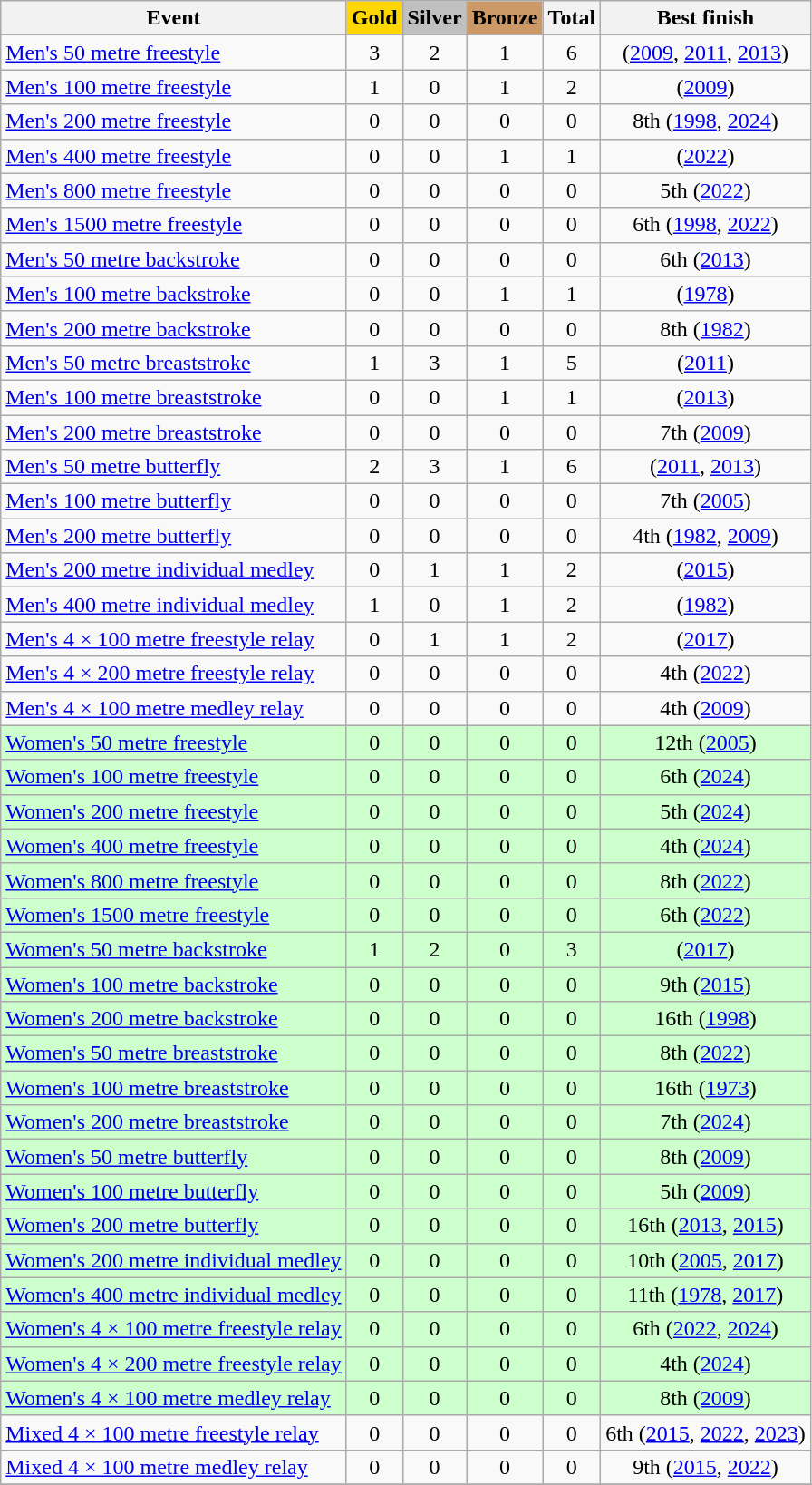<table class="wikitable sortable" style="text-align:center">
<tr>
<th>Event</th>
<th style="background-color:gold;">Gold</th>
<th style="background-color:silver;">Silver</th>
<th style="background-color:#c96;">Bronze</th>
<th>Total</th>
<th>Best finish</th>
</tr>
<tr>
<td align=left><a href='#'>Men's 50 metre freestyle</a></td>
<td>3</td>
<td>2</td>
<td>1</td>
<td>6</td>
<td> (<a href='#'>2009</a>, <a href='#'>2011</a>, <a href='#'>2013</a>)</td>
</tr>
<tr>
<td align=left><a href='#'>Men's 100 metre freestyle</a></td>
<td>1</td>
<td>0</td>
<td>1</td>
<td>2</td>
<td> (<a href='#'>2009</a>)</td>
</tr>
<tr>
<td align=left><a href='#'>Men's 200 metre freestyle</a></td>
<td>0</td>
<td>0</td>
<td>0</td>
<td>0</td>
<td>8th (<a href='#'>1998</a>, <a href='#'>2024</a>)</td>
</tr>
<tr>
<td align=left><a href='#'>Men's 400 metre freestyle</a></td>
<td>0</td>
<td>0</td>
<td>1</td>
<td>1</td>
<td> (<a href='#'>2022</a>)</td>
</tr>
<tr>
<td align=left><a href='#'>Men's 800 metre freestyle</a></td>
<td>0</td>
<td>0</td>
<td>0</td>
<td>0</td>
<td>5th (<a href='#'>2022</a>)</td>
</tr>
<tr>
<td align=left><a href='#'>Men's 1500 metre freestyle</a></td>
<td>0</td>
<td>0</td>
<td>0</td>
<td>0</td>
<td>6th (<a href='#'>1998</a>, <a href='#'>2022</a>)</td>
</tr>
<tr>
<td align=left><a href='#'>Men's 50 metre backstroke</a></td>
<td>0</td>
<td>0</td>
<td>0</td>
<td>0</td>
<td>6th (<a href='#'>2013</a>)</td>
</tr>
<tr>
<td align=left><a href='#'>Men's 100 metre backstroke</a></td>
<td>0</td>
<td>0</td>
<td>1</td>
<td>1</td>
<td> (<a href='#'>1978</a>)</td>
</tr>
<tr>
<td align=left><a href='#'>Men's 200 metre backstroke</a></td>
<td>0</td>
<td>0</td>
<td>0</td>
<td>0</td>
<td>8th (<a href='#'>1982</a>)</td>
</tr>
<tr>
<td align=left><a href='#'>Men's 50 metre breaststroke</a></td>
<td>1</td>
<td>3</td>
<td>1</td>
<td>5</td>
<td> (<a href='#'>2011</a>)</td>
</tr>
<tr>
<td align=left><a href='#'>Men's 100 metre breaststroke</a></td>
<td>0</td>
<td>0</td>
<td>1</td>
<td>1</td>
<td> (<a href='#'>2013</a>)</td>
</tr>
<tr>
<td align=left><a href='#'>Men's 200 metre breaststroke</a></td>
<td>0</td>
<td>0</td>
<td>0</td>
<td>0</td>
<td>7th (<a href='#'>2009</a>)</td>
</tr>
<tr>
<td align=left><a href='#'>Men's 50 metre butterfly</a></td>
<td>2</td>
<td>3</td>
<td>1</td>
<td>6</td>
<td> (<a href='#'>2011</a>, <a href='#'>2013</a>)</td>
</tr>
<tr>
<td align=left><a href='#'>Men's 100 metre butterfly</a></td>
<td>0</td>
<td>0</td>
<td>0</td>
<td>0</td>
<td>7th (<a href='#'>2005</a>)</td>
</tr>
<tr>
<td align=left><a href='#'>Men's 200 metre butterfly</a></td>
<td>0</td>
<td>0</td>
<td>0</td>
<td>0</td>
<td>4th (<a href='#'>1982</a>, <a href='#'>2009</a>)</td>
</tr>
<tr>
<td align=left><a href='#'>Men's 200 metre individual medley</a></td>
<td>0</td>
<td>1</td>
<td>1</td>
<td>2</td>
<td> (<a href='#'>2015</a>)</td>
</tr>
<tr>
<td align=left><a href='#'>Men's 400 metre individual medley</a></td>
<td>1</td>
<td>0</td>
<td>1</td>
<td>2</td>
<td> (<a href='#'>1982</a>)</td>
</tr>
<tr>
<td align=left><a href='#'>Men's 4 × 100 metre freestyle relay</a></td>
<td>0</td>
<td>1</td>
<td>1</td>
<td>2</td>
<td> (<a href='#'>2017</a>)</td>
</tr>
<tr>
<td align=left><a href='#'>Men's 4 × 200 metre freestyle relay</a></td>
<td>0</td>
<td>0</td>
<td>0</td>
<td>0</td>
<td>4th (<a href='#'>2022</a>)</td>
</tr>
<tr>
<td align=left><a href='#'>Men's 4 × 100 metre medley relay</a></td>
<td>0</td>
<td>0</td>
<td>0</td>
<td>0</td>
<td>4th (<a href='#'>2009</a>)</td>
</tr>
<tr bgcolor=ccffcc>
<td align=left><a href='#'>Women's 50 metre freestyle</a></td>
<td>0</td>
<td>0</td>
<td>0</td>
<td>0</td>
<td>12th (<a href='#'>2005</a>)</td>
</tr>
<tr bgcolor=ccffcc>
<td align=left><a href='#'>Women's 100 metre freestyle</a></td>
<td>0</td>
<td>0</td>
<td>0</td>
<td>0</td>
<td>6th (<a href='#'>2024</a>)</td>
</tr>
<tr bgcolor=ccffcc>
<td align=left><a href='#'>Women's 200 metre freestyle</a></td>
<td>0</td>
<td>0</td>
<td>0</td>
<td>0</td>
<td>5th (<a href='#'>2024</a>)</td>
</tr>
<tr bgcolor=ccffcc>
<td align=left><a href='#'>Women's 400 metre freestyle</a></td>
<td>0</td>
<td>0</td>
<td>0</td>
<td>0</td>
<td>4th (<a href='#'>2024</a>)</td>
</tr>
<tr bgcolor=ccffcc>
<td align=left><a href='#'>Women's 800 metre freestyle</a></td>
<td>0</td>
<td>0</td>
<td>0</td>
<td>0</td>
<td>8th (<a href='#'>2022</a>)</td>
</tr>
<tr bgcolor=ccffcc>
<td align=left><a href='#'>Women's 1500 metre freestyle</a></td>
<td>0</td>
<td>0</td>
<td>0</td>
<td>0</td>
<td>6th (<a href='#'>2022</a>)</td>
</tr>
<tr bgcolor=ccffcc>
<td align=left><a href='#'>Women's 50 metre backstroke</a></td>
<td>1</td>
<td>2</td>
<td>0</td>
<td>3</td>
<td> (<a href='#'>2017</a>)</td>
</tr>
<tr bgcolor=ccffcc>
<td align=left><a href='#'>Women's 100 metre backstroke</a></td>
<td>0</td>
<td>0</td>
<td>0</td>
<td>0</td>
<td>9th (<a href='#'>2015</a>)</td>
</tr>
<tr bgcolor=ccffcc>
<td align=left><a href='#'>Women's 200 metre backstroke</a></td>
<td>0</td>
<td>0</td>
<td>0</td>
<td>0</td>
<td>16th (<a href='#'>1998</a>)</td>
</tr>
<tr bgcolor=ccffcc>
<td align=left><a href='#'>Women's 50 metre breaststroke</a></td>
<td>0</td>
<td>0</td>
<td>0</td>
<td>0</td>
<td>8th (<a href='#'>2022</a>)</td>
</tr>
<tr bgcolor=ccffcc>
<td align=left><a href='#'>Women's 100 metre breaststroke</a></td>
<td>0</td>
<td>0</td>
<td>0</td>
<td>0</td>
<td>16th (<a href='#'>1973</a>)</td>
</tr>
<tr bgcolor=ccffcc>
<td align=left><a href='#'>Women's 200 metre breaststroke</a></td>
<td>0</td>
<td>0</td>
<td>0</td>
<td>0</td>
<td>7th (<a href='#'>2024</a>)</td>
</tr>
<tr bgcolor=ccffcc>
<td align=left><a href='#'>Women's 50 metre butterfly</a></td>
<td>0</td>
<td>0</td>
<td>0</td>
<td>0</td>
<td>8th (<a href='#'>2009</a>)</td>
</tr>
<tr bgcolor=ccffcc>
<td align=left><a href='#'>Women's 100 metre butterfly</a></td>
<td>0</td>
<td>0</td>
<td>0</td>
<td>0</td>
<td>5th (<a href='#'>2009</a>)</td>
</tr>
<tr bgcolor=ccffcc>
<td align=left><a href='#'>Women's 200 metre butterfly</a></td>
<td>0</td>
<td>0</td>
<td>0</td>
<td>0</td>
<td>16th (<a href='#'>2013</a>, <a href='#'>2015</a>)</td>
</tr>
<tr bgcolor=ccffcc>
<td align=left><a href='#'>Women's 200 metre individual medley</a></td>
<td>0</td>
<td>0</td>
<td>0</td>
<td>0</td>
<td>10th (<a href='#'>2005</a>, <a href='#'>2017</a>)</td>
</tr>
<tr bgcolor=ccffcc>
<td align=left><a href='#'>Women's 400 metre individual medley</a></td>
<td>0</td>
<td>0</td>
<td>0</td>
<td>0</td>
<td>11th (<a href='#'>1978</a>, <a href='#'>2017</a>)</td>
</tr>
<tr bgcolor=ccffcc>
<td align=left><a href='#'>Women's 4 × 100 metre freestyle relay</a></td>
<td>0</td>
<td>0</td>
<td>0</td>
<td>0</td>
<td>6th (<a href='#'>2022</a>, <a href='#'>2024</a>)</td>
</tr>
<tr bgcolor=ccffcc>
<td align=left><a href='#'>Women's 4 × 200 metre freestyle relay</a></td>
<td>0</td>
<td>0</td>
<td>0</td>
<td>0</td>
<td>4th (<a href='#'>2024</a>)</td>
</tr>
<tr bgcolor=ccffcc>
<td align=left><a href='#'>Women's 4 × 100 metre medley relay</a></td>
<td>0</td>
<td>0</td>
<td>0</td>
<td>0</td>
<td>8th (<a href='#'>2009</a>)</td>
</tr>
<tr>
<td align=left><a href='#'>Mixed 4 × 100 metre freestyle relay</a></td>
<td>0</td>
<td>0</td>
<td>0</td>
<td>0</td>
<td>6th (<a href='#'>2015</a>, <a href='#'>2022</a>, <a href='#'>2023</a>)</td>
</tr>
<tr>
<td align=left><a href='#'>Mixed 4 × 100 metre medley relay</a></td>
<td>0</td>
<td>0</td>
<td>0</td>
<td>0</td>
<td>9th (<a href='#'>2015</a>, <a href='#'>2022</a>)</td>
</tr>
<tr>
</tr>
</table>
